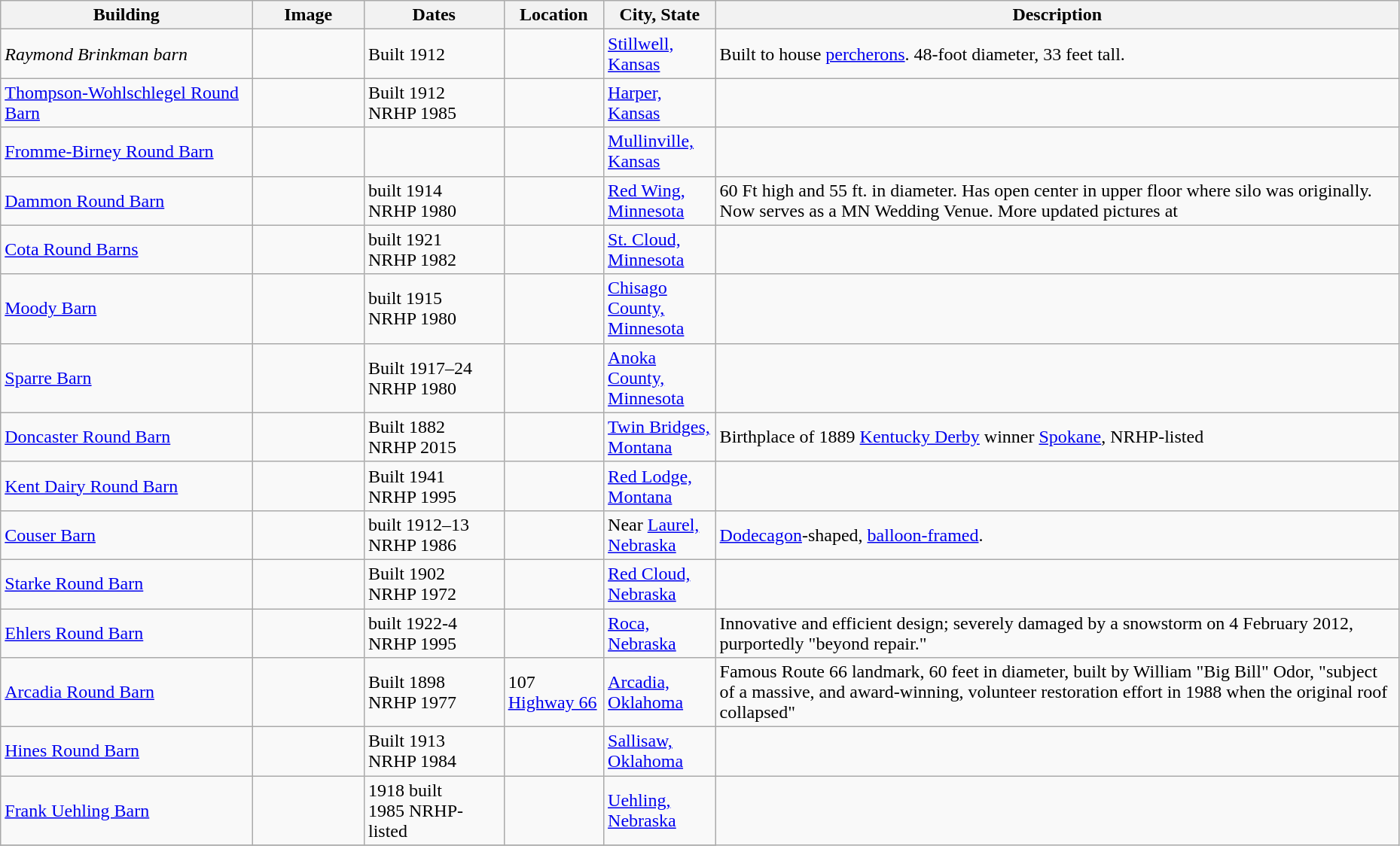<table class="wikitable sortable" style="width:98%">
<tr>
<th style="width:18%;"><strong>Building</strong></th>
<th style="width:8%;" class="unsortable"><strong>Image</strong></th>
<th style="width:10%;"><strong>Dates</strong></th>
<th><strong>Location</strong></th>
<th style="width:8%;"><strong>City, State</strong></th>
<th class="unsortable"><strong>Description</strong></th>
</tr>
<tr>
<td><em>Raymond Brinkman barn</em></td>
<td></td>
<td>Built 1912</td>
<td><small></small></td>
<td><a href='#'>Stillwell, Kansas</a></td>
<td>Built to house <a href='#'>percherons</a>. 48-foot diameter, 33 feet tall.</td>
</tr>
<tr>
<td><a href='#'>Thompson-Wohlschlegel Round Barn</a></td>
<td></td>
<td>Built 1912<br>NRHP 1985</td>
<td><small></small></td>
<td><a href='#'>Harper, Kansas</a></td>
<td></td>
</tr>
<tr>
<td><a href='#'>Fromme-Birney Round Barn</a></td>
<td></td>
<td></td>
<td></td>
<td><a href='#'>Mullinville, Kansas</a></td>
<td></td>
</tr>
<tr>
<td><a href='#'>Dammon Round Barn</a></td>
<td></td>
<td>built 1914<br>NRHP 1980</td>
<td></td>
<td><a href='#'>Red Wing, Minnesota</a></td>
<td>60 Ft high and 55 ft. in diameter.  Has open center in upper floor where silo was originally. Now serves as a MN Wedding Venue. More updated pictures at </td>
</tr>
<tr>
<td><a href='#'>Cota Round Barns</a></td>
<td></td>
<td>built 1921<br>NRHP 1982</td>
<td></td>
<td><a href='#'>St. Cloud, Minnesota</a></td>
<td></td>
</tr>
<tr>
<td><a href='#'>Moody Barn</a></td>
<td></td>
<td>built 1915<br>NRHP 1980</td>
<td></td>
<td><a href='#'>Chisago County, Minnesota</a></td>
<td></td>
</tr>
<tr>
<td><a href='#'>Sparre Barn</a></td>
<td></td>
<td>Built 1917–24<br>NRHP 1980</td>
<td><small></small></td>
<td><a href='#'>Anoka County, Minnesota</a></td>
<td></td>
</tr>
<tr>
<td><a href='#'>Doncaster Round Barn</a></td>
<td></td>
<td>Built 1882<br> NRHP 2015</td>
<td></td>
<td><a href='#'>Twin Bridges, Montana</a></td>
<td>Birthplace of 1889 <a href='#'>Kentucky Derby</a> winner <a href='#'>Spokane</a>, NRHP-listed</td>
</tr>
<tr>
<td><a href='#'>Kent Dairy Round Barn</a></td>
<td></td>
<td>Built 1941<br>NRHP 1995</td>
<td><small></small></td>
<td><a href='#'>Red Lodge, Montana</a></td>
<td></td>
</tr>
<tr>
<td><a href='#'>Couser Barn</a></td>
<td></td>
<td>built 1912–13<br>NRHP 1986</td>
<td></td>
<td>Near <a href='#'>Laurel, Nebraska</a></td>
<td><a href='#'>Dodecagon</a>-shaped, <a href='#'>balloon-framed</a>.</td>
</tr>
<tr>
<td><a href='#'>Starke Round Barn</a></td>
<td></td>
<td>Built 1902<br>NRHP 1972</td>
<td><small></small></td>
<td><a href='#'>Red Cloud, Nebraska</a></td>
<td></td>
</tr>
<tr>
<td><a href='#'>Ehlers Round Barn</a></td>
<td></td>
<td>built 1922-4<br>NRHP 1995</td>
<td><small></small></td>
<td><a href='#'>Roca, Nebraska</a></td>
<td>Innovative and efficient design; severely damaged by a snowstorm on 4 February 2012, purportedly "beyond repair."</td>
</tr>
<tr>
<td><a href='#'>Arcadia Round Barn</a></td>
<td></td>
<td>Built 1898<br>NRHP 1977</td>
<td>107 <a href='#'>Highway 66</a><br><small></small></td>
<td><a href='#'>Arcadia, Oklahoma</a></td>
<td>Famous Route 66 landmark, 60 feet in diameter, built by William "Big Bill" Odor, "subject of a massive, and award-winning, volunteer restoration effort in 1988 when the original roof collapsed"</td>
</tr>
<tr>
<td><a href='#'>Hines Round Barn</a></td>
<td></td>
<td>Built 1913<br>NRHP 1984</td>
<td><small></small></td>
<td><a href='#'>Sallisaw, Oklahoma</a></td>
<td></td>
</tr>
<tr>
<td><a href='#'>Frank Uehling Barn</a></td>
<td></td>
<td>1918 built<br>1985 NRHP-listed</td>
<td><small></small></td>
<td><a href='#'>Uehling, Nebraska</a></td>
</tr>
<tr>
</tr>
</table>
